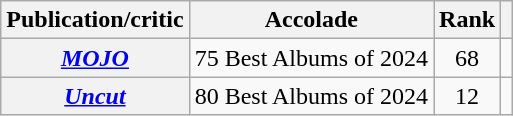<table class="wikitable sortable plainrowheaders">
<tr>
<th scope="col">Publication/critic</th>
<th scope="col">Accolade</th>
<th scope="col">Rank</th>
<th scope="col" class="unsortable"></th>
</tr>
<tr>
<th scope="row"><em><a href='#'>MOJO</a></em></th>
<td>75 Best Albums of 2024</td>
<td style="text-align: center;">68</td>
<td style="text-align: center;"></td>
</tr>
<tr>
<th scope="row"><em><a href='#'>Uncut</a></em></th>
<td>80 Best Albums of 2024</td>
<td style="text-align: center;">12</td>
<td style="text-align: center;"></td>
</tr>
</table>
